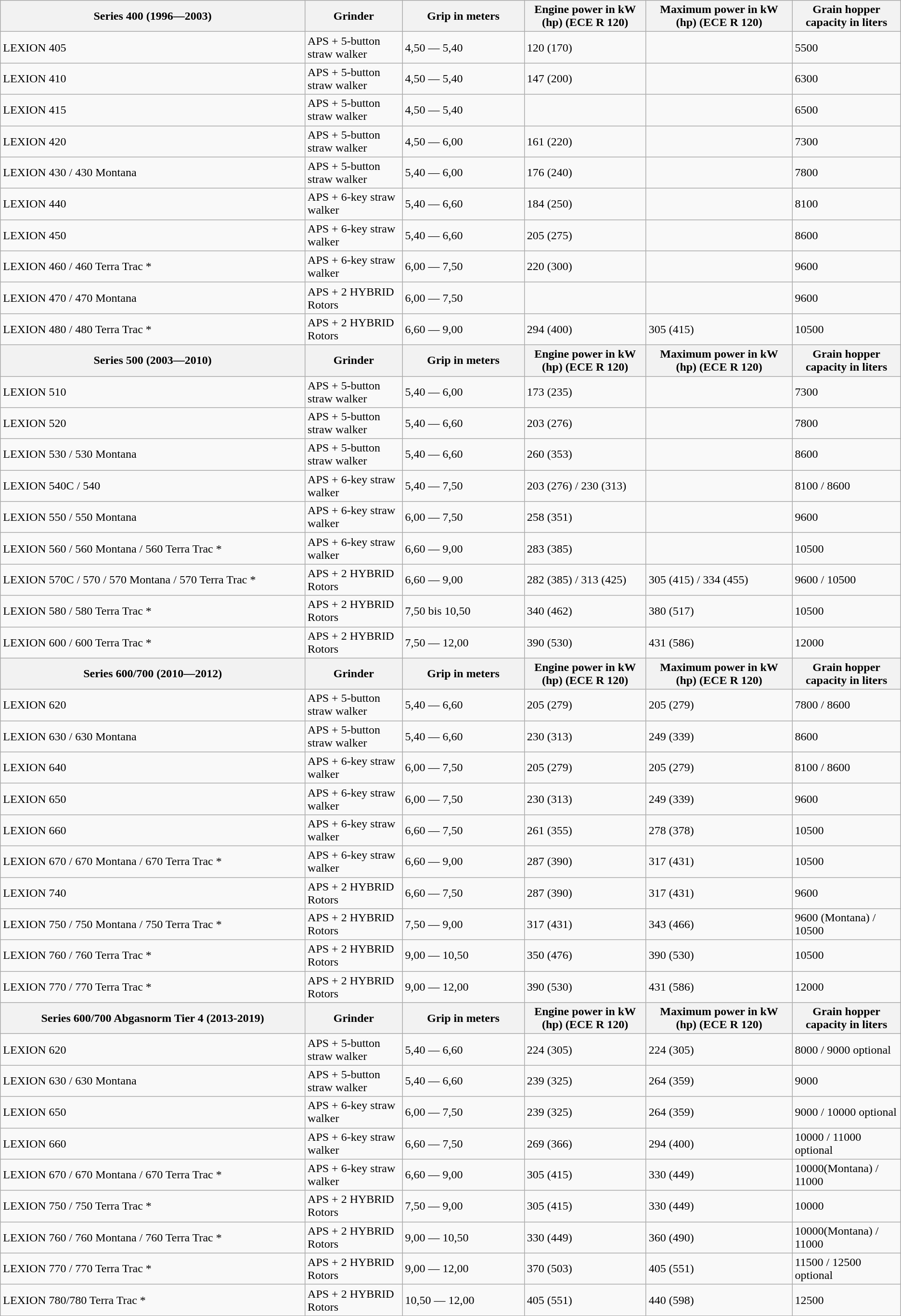<table class="wikitable">
<tr>
<th style="width:25%;">Series 400 (1996—2003)</th>
<th style="width:8%;">Grinder</th>
<th style="width:10%;">Grip in meters</th>
<th style="width:10%;">Engine power in kW (hp) (ECE R 120)</th>
<th style="width:12%;">Maximum power in kW (hp) (ECE R 120)</th>
<th style="width:8%">Grain hopper capacity in liters</th>
</tr>
<tr>
<td>LEXION 405</td>
<td>APS + 5-button straw walker</td>
<td>4,50 — 5,40</td>
<td>120 (170)</td>
<td></td>
<td>5500</td>
</tr>
<tr>
<td>LEXION 410</td>
<td>APS + 5-button straw walker</td>
<td>4,50 — 5,40</td>
<td>147 (200)</td>
<td></td>
<td>6300</td>
</tr>
<tr>
<td>LEXION 415</td>
<td>APS + 5-button straw walker</td>
<td>4,50 — 5,40</td>
<td></td>
<td></td>
<td>6500</td>
</tr>
<tr>
<td>LEXION 420</td>
<td>APS + 5-button straw walker</td>
<td>4,50 — 6,00</td>
<td>161 (220)</td>
<td></td>
<td>7300</td>
</tr>
<tr>
<td>LEXION 430 / 430 Montana</td>
<td>APS + 5-button straw walker</td>
<td>5,40 — 6,00</td>
<td>176 (240)</td>
<td></td>
<td>7800</td>
</tr>
<tr>
<td>LEXION 440</td>
<td>APS + 6-key straw walker</td>
<td>5,40 — 6,60</td>
<td>184 (250)</td>
<td></td>
<td>8100</td>
</tr>
<tr>
<td>LEXION 450</td>
<td>APS + 6-key straw walker</td>
<td>5,40 — 6,60</td>
<td>205 (275)</td>
<td></td>
<td>8600</td>
</tr>
<tr>
<td>LEXION 460 / 460 Terra Trac *</td>
<td>APS + 6-key straw walker</td>
<td>6,00 — 7,50</td>
<td>220 (300)</td>
<td></td>
<td>9600</td>
</tr>
<tr>
<td>LEXION 470 / 470 Montana</td>
<td>APS + 2 HYBRID Rotors</td>
<td>6,00 — 7,50</td>
<td></td>
<td></td>
<td>9600</td>
</tr>
<tr>
<td>LEXION 480 / 480 Terra Trac *</td>
<td>APS + 2 HYBRID Rotors</td>
<td>6,60 — 9,00</td>
<td>294 (400)</td>
<td>305 (415)</td>
<td>10500</td>
</tr>
<tr>
<th>Series 500 (2003—2010)</th>
<th>Grinder</th>
<th>Grip in meters</th>
<th>Engine power in kW (hp) (ECE R 120)</th>
<th>Maximum power in kW (hp) (ECE R 120)</th>
<th>Grain hopper capacity in liters</th>
</tr>
<tr>
<td>LEXION 510</td>
<td>APS + 5-button straw walker</td>
<td>5,40 — 6,00</td>
<td>173 (235)</td>
<td></td>
<td>7300</td>
</tr>
<tr>
<td>LEXION 520</td>
<td>APS + 5-button straw walker</td>
<td>5,40 — 6,60</td>
<td>203 (276)</td>
<td></td>
<td>7800</td>
</tr>
<tr>
<td>LEXION 530 / 530 Montana</td>
<td>APS + 5-button straw walker</td>
<td>5,40 — 6,60</td>
<td>260 (353)</td>
<td></td>
<td>8600</td>
</tr>
<tr>
<td>LEXION 540C / 540</td>
<td>APS + 6-key straw walker</td>
<td>5,40 — 7,50</td>
<td>203 (276) / 230 (313)</td>
<td></td>
<td>8100 / 8600</td>
</tr>
<tr>
<td>LEXION 550 / 550 Montana</td>
<td>APS + 6-key straw walker</td>
<td>6,00 — 7,50</td>
<td>258 (351)</td>
<td></td>
<td>9600</td>
</tr>
<tr>
<td>LEXION 560 / 560 Montana / 560 Terra Trac *</td>
<td>APS + 6-key straw walker</td>
<td>6,60 — 9,00</td>
<td>283 (385)</td>
<td></td>
<td>10500</td>
</tr>
<tr>
<td>LEXION 570C / 570 / 570 Montana / 570 Terra Trac *</td>
<td>APS + 2 HYBRID Rotors</td>
<td>6,60 — 9,00</td>
<td>282 (385) / 313 (425)</td>
<td>305 (415) / 334 (455)</td>
<td>9600 / 10500</td>
</tr>
<tr>
<td>LEXION 580 / 580 Terra Trac *</td>
<td>APS + 2 HYBRID Rotors</td>
<td>7,50 bis 10,50</td>
<td>340 (462)</td>
<td>380 (517)</td>
<td>10500</td>
</tr>
<tr>
<td>LEXION 600 / 600 Terra Trac *</td>
<td>APS + 2 HYBRID Rotors</td>
<td>7,50 — 12,00</td>
<td>390 (530)</td>
<td>431 (586)</td>
<td>12000</td>
</tr>
<tr>
<th>Series 600/700 (2010—2012)</th>
<th>Grinder</th>
<th>Grip in meters</th>
<th>Engine power in kW (hp) (ECE R 120)</th>
<th>Maximum power in kW (hp) (ECE R 120)</th>
<th>Grain hopper capacity in liters</th>
</tr>
<tr>
<td>LEXION 620</td>
<td>APS + 5-button straw walker</td>
<td>5,40 — 6,60</td>
<td>205 (279)</td>
<td>205 (279)</td>
<td>7800 / 8600</td>
</tr>
<tr>
<td>LEXION 630 / 630 Montana</td>
<td>APS + 5-button straw walker</td>
<td>5,40 — 6,60</td>
<td>230 (313)</td>
<td>249 (339)</td>
<td>8600</td>
</tr>
<tr>
<td>LEXION 640</td>
<td>APS + 6-key straw walker</td>
<td>6,00 — 7,50</td>
<td>205 (279)</td>
<td>205 (279)</td>
<td>8100 / 8600</td>
</tr>
<tr>
<td>LEXION 650</td>
<td>APS + 6-key straw walker</td>
<td>6,00 — 7,50</td>
<td>230 (313)</td>
<td>249 (339)</td>
<td>9600</td>
</tr>
<tr>
<td>LEXION 660</td>
<td>APS + 6-key straw walker</td>
<td>6,60 — 7,50</td>
<td>261 (355)</td>
<td>278 (378)</td>
<td>10500</td>
</tr>
<tr>
<td>LEXION 670 / 670 Montana / 670 Terra Trac *</td>
<td>APS + 6-key straw walker</td>
<td>6,60 — 9,00</td>
<td>287 (390)</td>
<td>317 (431)</td>
<td>10500</td>
</tr>
<tr>
<td>LEXION 740</td>
<td>APS + 2 HYBRID Rotors</td>
<td>6,60 — 7,50</td>
<td>287 (390)</td>
<td>317 (431)</td>
<td>9600</td>
</tr>
<tr>
<td>LEXION 750 / 750 Montana / 750 Terra Trac *</td>
<td>APS + 2 HYBRID Rotors</td>
<td>7,50 — 9,00</td>
<td>317 (431)</td>
<td>343 (466)</td>
<td>9600 (Montana) / 10500</td>
</tr>
<tr>
<td>LEXION 760 / 760 Terra Trac *</td>
<td>APS + 2 HYBRID Rotors</td>
<td>9,00 — 10,50</td>
<td>350 (476)</td>
<td>390 (530)</td>
<td>10500</td>
</tr>
<tr>
<td>LEXION 770 / 770 Terra Trac *</td>
<td>APS + 2 HYBRID Rotors</td>
<td>9,00 — 12,00</td>
<td>390 (530)</td>
<td>431 (586)</td>
<td>12000</td>
</tr>
<tr>
<th>Series 600/700 Abgasnorm Tier 4 (2013-2019)</th>
<th>Grinder</th>
<th>Grip in meters</th>
<th>Engine power in kW (hp) (ECE R 120)</th>
<th>Maximum power in kW (hp) (ECE R 120)</th>
<th>Grain hopper capacity in liters</th>
</tr>
<tr>
<td>LEXION 620</td>
<td>APS + 5-button straw walker</td>
<td>5,40 — 6,60</td>
<td>224 (305)</td>
<td>224 (305)</td>
<td>8000 / 9000 optional</td>
</tr>
<tr>
<td>LEXION 630 / 630 Montana</td>
<td>APS + 5-button straw walker</td>
<td>5,40 — 6,60</td>
<td>239 (325)</td>
<td>264 (359)</td>
<td>9000</td>
</tr>
<tr>
<td>LEXION 650</td>
<td>APS + 6-key straw walker</td>
<td>6,00 — 7,50</td>
<td>239 (325)</td>
<td>264 (359)</td>
<td>9000 / 10000 optional</td>
</tr>
<tr>
<td>LEXION 660</td>
<td>APS + 6-key straw walker</td>
<td>6,60 — 7,50</td>
<td>269 (366)</td>
<td>294 (400)</td>
<td>10000 / 11000 optional</td>
</tr>
<tr>
<td>LEXION 670 / 670 Montana / 670 Terra Trac *</td>
<td>APS + 6-key straw walker</td>
<td>6,60 — 9,00</td>
<td>305 (415)</td>
<td>330 (449)</td>
<td>10000(Montana) / 11000</td>
</tr>
<tr>
<td>LEXION 750 / 750 Terra Trac *</td>
<td>APS + 2 HYBRID Rotors</td>
<td>7,50 — 9,00</td>
<td>305 (415)</td>
<td>330 (449)</td>
<td>10000</td>
</tr>
<tr>
<td>LEXION 760 / 760 Montana / 760 Terra Trac *</td>
<td>APS + 2 HYBRID Rotors</td>
<td>9,00 — 10,50</td>
<td>330 (449)</td>
<td>360 (490)</td>
<td>10000(Montana) / 11000</td>
</tr>
<tr>
<td>LEXION 770 / 770 Terra Trac *</td>
<td>APS + 2 HYBRID Rotors</td>
<td>9,00 — 12,00</td>
<td>370 (503)</td>
<td>405 (551)</td>
<td>11500 / 12500 optional</td>
</tr>
<tr>
<td>LEXION 780/780 Terra Trac *</td>
<td>APS + 2 HYBRID Rotors</td>
<td>10,50 — 12,00</td>
<td>405 (551)</td>
<td>440 (598)</td>
<td>12500</td>
</tr>
<tr>
</tr>
</table>
